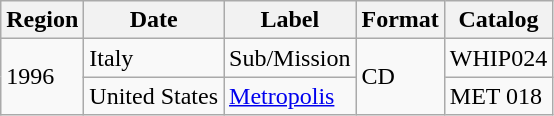<table class="wikitable">
<tr>
<th>Region</th>
<th>Date</th>
<th>Label</th>
<th>Format</th>
<th>Catalog</th>
</tr>
<tr>
<td rowspan="2">1996</td>
<td>Italy</td>
<td>Sub/Mission</td>
<td rowspan="2">CD</td>
<td>WHIP024</td>
</tr>
<tr>
<td>United States</td>
<td><a href='#'>Metropolis</a></td>
<td>MET 018</td>
</tr>
</table>
